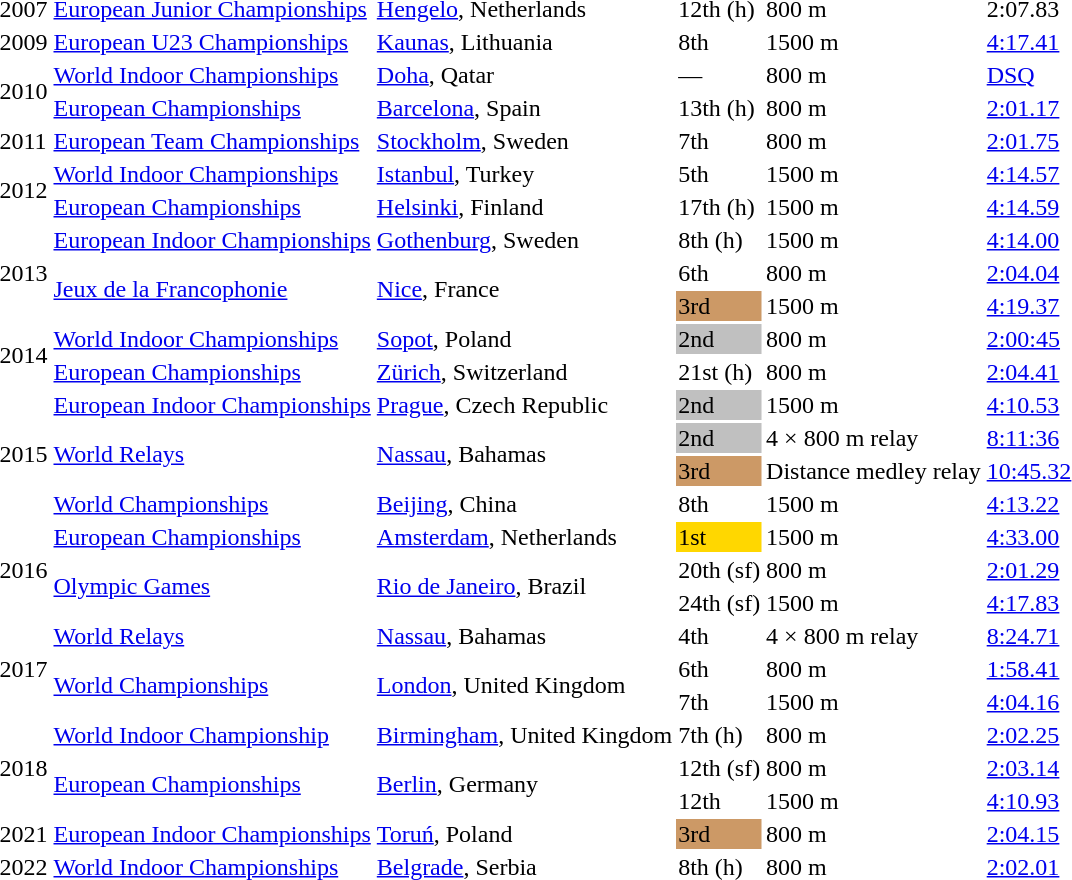<table>
<tr>
<td>2007</td>
<td><a href='#'>European Junior Championships</a></td>
<td><a href='#'>Hengelo</a>, Netherlands</td>
<td>12th (h)</td>
<td>800 m</td>
<td>2:07.83</td>
</tr>
<tr>
<td>2009</td>
<td><a href='#'>European U23 Championships</a></td>
<td><a href='#'>Kaunas</a>, Lithuania</td>
<td>8th</td>
<td>1500 m</td>
<td><a href='#'>4:17.41</a></td>
</tr>
<tr>
<td rowspan=2>2010</td>
<td><a href='#'>World Indoor Championships</a></td>
<td><a href='#'>Doha</a>, Qatar</td>
<td>—</td>
<td>800 m</td>
<td><a href='#'>DSQ</a></td>
</tr>
<tr>
<td><a href='#'>European Championships</a></td>
<td><a href='#'>Barcelona</a>, Spain</td>
<td>13th (h)</td>
<td>800 m</td>
<td><a href='#'>2:01.17</a></td>
</tr>
<tr>
<td>2011</td>
<td><a href='#'>European Team Championships</a></td>
<td><a href='#'>Stockholm</a>, Sweden</td>
<td>7th</td>
<td>800 m</td>
<td><a href='#'>2:01.75</a></td>
</tr>
<tr>
<td rowspan=2>2012</td>
<td><a href='#'>World Indoor Championships</a></td>
<td><a href='#'>Istanbul</a>, Turkey</td>
<td>5th</td>
<td>1500 m</td>
<td><a href='#'>4:14.57</a></td>
</tr>
<tr>
<td><a href='#'>European Championships</a></td>
<td><a href='#'>Helsinki</a>, Finland</td>
<td>17th (h)</td>
<td>1500 m</td>
<td><a href='#'>4:14.59</a></td>
</tr>
<tr>
<td rowspan=3>2013</td>
<td><a href='#'>European Indoor Championships</a></td>
<td><a href='#'>Gothenburg</a>, Sweden</td>
<td>8th (h)</td>
<td>1500 m</td>
<td><a href='#'>4:14.00</a></td>
</tr>
<tr>
<td rowspan=2><a href='#'>Jeux de la Francophonie</a></td>
<td rowspan=2><a href='#'>Nice</a>, France</td>
<td>6th</td>
<td>800 m</td>
<td><a href='#'>2:04.04</a></td>
</tr>
<tr>
<td bgcolor=cc9966>3rd</td>
<td>1500 m</td>
<td><a href='#'>4:19.37</a></td>
</tr>
<tr>
<td rowspan=2>2014</td>
<td><a href='#'>World Indoor Championships</a></td>
<td><a href='#'>Sopot</a>, Poland</td>
<td bgcolor=silver>2nd</td>
<td>800 m</td>
<td><a href='#'>2:00:45</a></td>
</tr>
<tr>
<td><a href='#'>European Championships</a></td>
<td><a href='#'>Zürich</a>, Switzerland</td>
<td>21st (h)</td>
<td>800 m</td>
<td><a href='#'>2:04.41</a></td>
</tr>
<tr>
<td rowspan=4>2015</td>
<td><a href='#'>European Indoor Championships</a></td>
<td><a href='#'>Prague</a>, Czech Republic</td>
<td bgcolor=silver>2nd</td>
<td>1500 m</td>
<td><a href='#'>4:10.53</a></td>
</tr>
<tr>
<td rowspan=2><a href='#'>World Relays</a></td>
<td rowspan=2><a href='#'>Nassau</a>, Bahamas</td>
<td bgcolor=silver>2nd</td>
<td>4 × 800 m relay</td>
<td><a href='#'>8:11:36</a></td>
</tr>
<tr>
<td bgcolor=cc9966>3rd</td>
<td>Distance medley relay</td>
<td><a href='#'>10:45.32</a></td>
</tr>
<tr>
<td><a href='#'>World Championships</a></td>
<td><a href='#'>Beijing</a>, China</td>
<td>8th</td>
<td>1500 m</td>
<td><a href='#'>4:13.22</a></td>
</tr>
<tr>
<td rowspan=3>2016</td>
<td><a href='#'>European Championships</a></td>
<td><a href='#'>Amsterdam</a>, Netherlands</td>
<td bgcolor=gold>1st</td>
<td>1500 m</td>
<td><a href='#'>4:33.00</a></td>
</tr>
<tr>
<td rowspan=2><a href='#'>Olympic Games</a></td>
<td rowspan=2><a href='#'>Rio de Janeiro</a>, Brazil</td>
<td>20th (sf)</td>
<td>800 m</td>
<td><a href='#'>2:01.29</a></td>
</tr>
<tr>
<td>24th (sf)</td>
<td>1500 m</td>
<td><a href='#'>4:17.83</a></td>
</tr>
<tr>
<td rowspan=3>2017</td>
<td><a href='#'>World Relays</a></td>
<td><a href='#'>Nassau</a>, Bahamas</td>
<td>4th</td>
<td>4 × 800 m relay</td>
<td><a href='#'>8:24.71</a></td>
</tr>
<tr>
<td rowspan=2><a href='#'>World Championships</a></td>
<td rowspan=2><a href='#'>London</a>, United Kingdom</td>
<td>6th</td>
<td>800 m</td>
<td><a href='#'>1:58.41</a></td>
</tr>
<tr>
<td>7th</td>
<td>1500 m</td>
<td><a href='#'>4:04.16</a></td>
</tr>
<tr>
<td rowspan=3>2018</td>
<td><a href='#'>World Indoor Championship</a></td>
<td><a href='#'>Birmingham</a>, United Kingdom</td>
<td>7th (h)</td>
<td>800 m</td>
<td><a href='#'>2:02.25</a></td>
</tr>
<tr>
<td rowspan=2><a href='#'>European Championships</a></td>
<td rowspan=2><a href='#'>Berlin</a>, Germany</td>
<td>12th (sf)</td>
<td>800 m</td>
<td><a href='#'>2:03.14</a></td>
</tr>
<tr>
<td>12th</td>
<td>1500 m</td>
<td><a href='#'>4:10.93</a></td>
</tr>
<tr>
<td>2021</td>
<td><a href='#'>European Indoor Championships</a></td>
<td><a href='#'>Toruń</a>, Poland</td>
<td bgcolor=cc9966>3rd</td>
<td>800 m</td>
<td><a href='#'>2:04.15</a></td>
</tr>
<tr>
<td>2022</td>
<td><a href='#'>World Indoor Championships</a></td>
<td><a href='#'>Belgrade</a>, Serbia</td>
<td>8th (h)</td>
<td>800 m</td>
<td><a href='#'>2:02.01</a></td>
</tr>
</table>
